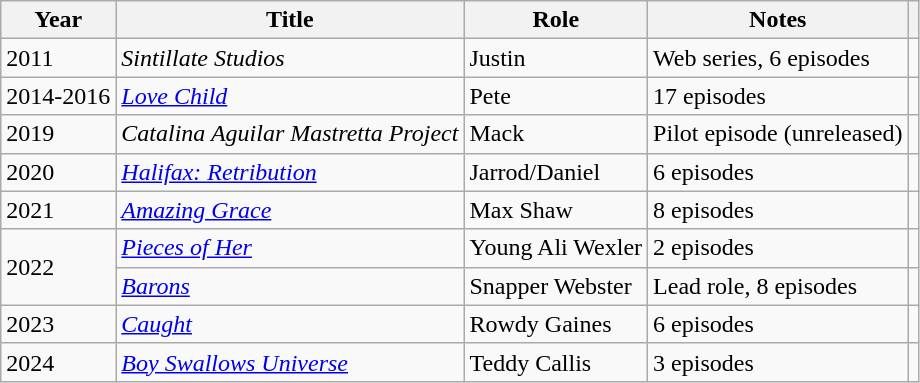<table class="wikitable">
<tr>
<th scope="col">Year</th>
<th scope="col">Title</th>
<th scope="col">Role</th>
<th scope="col">Notes</th>
<th scope="col"></th>
</tr>
<tr>
<td>2011</td>
<td><em>Sintillate Studios</em></td>
<td>Justin</td>
<td>Web series, 6 episodes</td>
<td></td>
</tr>
<tr>
<td>2014-2016</td>
<td><em><a href='#'>Love Child</a></em></td>
<td>Pete</td>
<td>17 episodes</td>
<td></td>
</tr>
<tr>
<td>2019</td>
<td><em>Catalina Aguilar Mastretta Project</em></td>
<td>Mack</td>
<td>Pilot episode (unreleased)</td>
<td></td>
</tr>
<tr>
<td>2020</td>
<td><em><a href='#'>Halifax: Retribution</a></em></td>
<td>Jarrod/Daniel</td>
<td>6 episodes</td>
<td></td>
</tr>
<tr>
<td>2021</td>
<td><em><a href='#'>Amazing Grace</a></em></td>
<td>Max Shaw</td>
<td>8 episodes</td>
<td></td>
</tr>
<tr>
<td rowspan="2">2022</td>
<td><em><a href='#'>Pieces of Her</a></em></td>
<td>Young Ali Wexler</td>
<td>2 episodes</td>
<td></td>
</tr>
<tr>
<td><em><a href='#'>Barons</a></em></td>
<td>Snapper Webster</td>
<td>Lead role, 8 episodes</td>
<td></td>
</tr>
<tr>
<td>2023</td>
<td><em><a href='#'>Caught</a></em></td>
<td>Rowdy Gaines</td>
<td>6 episodes</td>
<td></td>
</tr>
<tr>
<td>2024</td>
<td><em><a href='#'>Boy Swallows Universe</a></em></td>
<td>Teddy Callis</td>
<td>3 episodes</td>
<td></td>
</tr>
</table>
